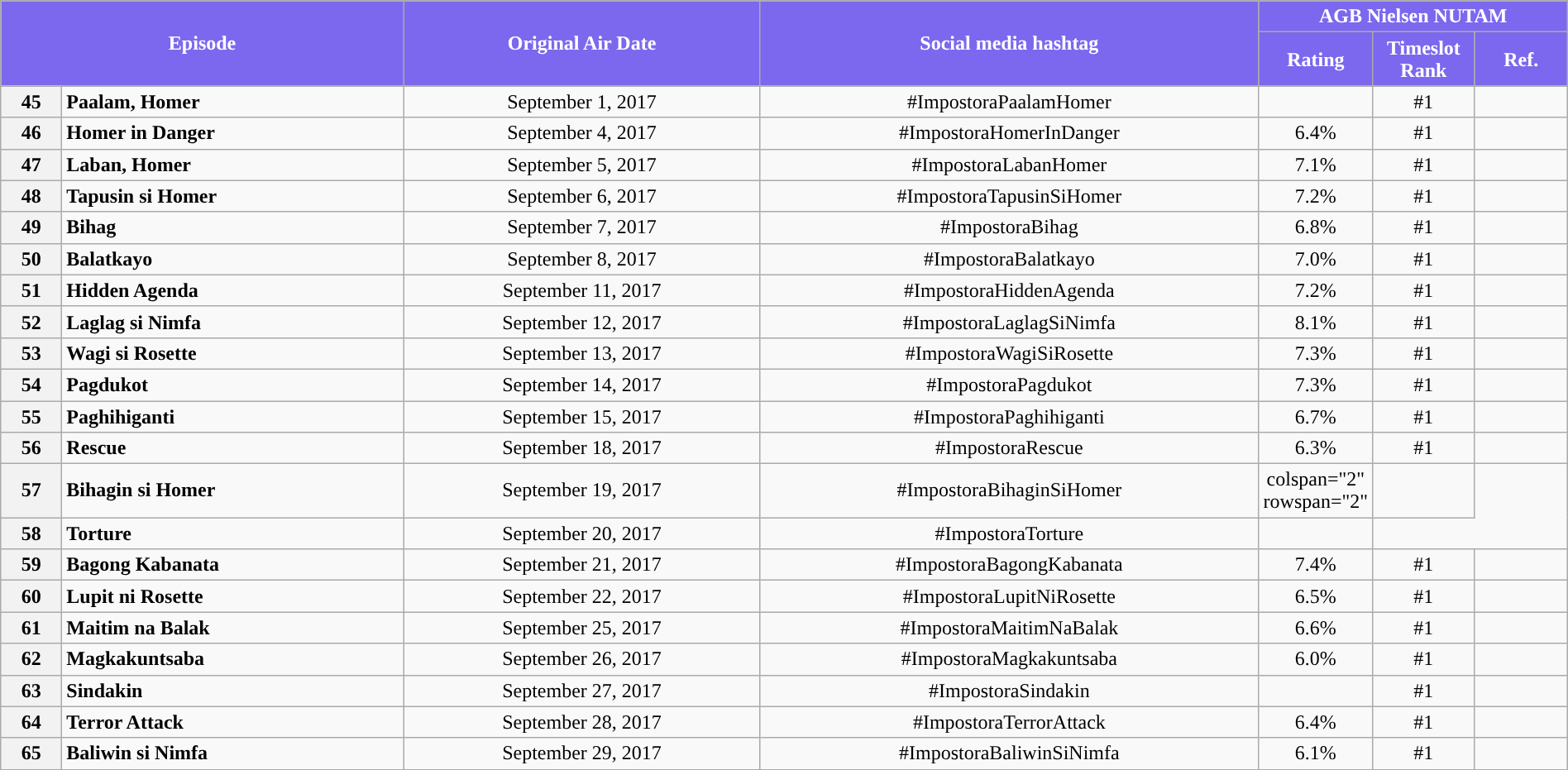<table class="wikitable" style="text-align:center; font-size:100%; line-height:18px;"  width="100%">
<tr>
<th colspan="2" rowspan="2" style="background-color:#7B68EE; color:#ffffff;">Episode</th>
<th style="background:#7B68EE; color:white" rowspan="2">Original Air Date</th>
<th style="background:#7B68EE; color:white" rowspan="2">Social media hashtag</th>
<th style="background-color:#7B68EE; color:#ffffff;" colspan="3">AGB Nielsen NUTAM</th>
</tr>
<tr>
<th style="background-color:#7B68EE; width:75px; color:#ffffff;">Rating</th>
<th style="background-color:#7B68EE; width:75px; color:#ffffff;">Timeslot<br>Rank</th>
<th style="background-color:#7B68EE; color:#ffffff;">Ref.</th>
</tr>
<tr>
<th>45</th>
<td style="text-align: left;"><strong>Paalam, Homer</strong></td>
<td>September 1, 2017</td>
<td>#ImpostoraPaalamHomer</td>
<td></td>
<td>#1</td>
<td></td>
</tr>
<tr>
<th>46</th>
<td style="text-align: left;"><strong>Homer in Danger</strong></td>
<td>September 4, 2017</td>
<td>#ImpostoraHomerInDanger</td>
<td>6.4%</td>
<td>#1</td>
<td></td>
</tr>
<tr>
<th>47</th>
<td style="text-align: left;"><strong>Laban, Homer</strong></td>
<td>September 5, 2017</td>
<td>#ImpostoraLabanHomer</td>
<td>7.1%</td>
<td>#1</td>
<td></td>
</tr>
<tr>
<th>48</th>
<td style="text-align: left;"><strong>Tapusin si Homer</strong></td>
<td>September 6, 2017</td>
<td>#ImpostoraTapusinSiHomer</td>
<td>7.2%</td>
<td>#1</td>
<td></td>
</tr>
<tr>
<th>49</th>
<td style="text-align: left;"><strong>Bihag</strong></td>
<td>September 7, 2017</td>
<td>#ImpostoraBihag</td>
<td>6.8%</td>
<td>#1</td>
<td></td>
</tr>
<tr>
<th>50</th>
<td style="text-align: left;"><strong>Balatkayo</strong></td>
<td>September 8, 2017</td>
<td>#ImpostoraBalatkayo</td>
<td>7.0%</td>
<td>#1</td>
<td></td>
</tr>
<tr>
<th>51</th>
<td style="text-align: left;"><strong>Hidden Agenda</strong></td>
<td>September 11, 2017</td>
<td>#ImpostoraHiddenAgenda</td>
<td>7.2%</td>
<td>#1</td>
<td></td>
</tr>
<tr>
<th>52</th>
<td style="text-align: left;"><strong>Laglag si Nimfa</strong></td>
<td>September 12, 2017</td>
<td>#ImpostoraLaglagSiNimfa</td>
<td>8.1%</td>
<td>#1</td>
<td></td>
</tr>
<tr>
<th>53</th>
<td style="text-align: left;"><strong>Wagi si Rosette</strong></td>
<td>September 13, 2017</td>
<td>#ImpostoraWagiSiRosette</td>
<td>7.3%</td>
<td>#1</td>
<td></td>
</tr>
<tr>
<th>54</th>
<td style="text-align: left;"><strong>Pagdukot</strong></td>
<td>September 14, 2017</td>
<td>#ImpostoraPagdukot</td>
<td>7.3%</td>
<td>#1</td>
<td></td>
</tr>
<tr>
<th>55</th>
<td style="text-align: left;"><strong>Paghihiganti</strong></td>
<td>September 15, 2017</td>
<td>#ImpostoraPaghihiganti</td>
<td>6.7%</td>
<td>#1</td>
<td></td>
</tr>
<tr>
<th>56</th>
<td style="text-align: left;"><strong>Rescue</strong></td>
<td>September 18, 2017</td>
<td>#ImpostoraRescue</td>
<td>6.3%</td>
<td>#1</td>
<td></td>
</tr>
<tr>
<th>57</th>
<td style="text-align: left;"><strong>Bihagin si Homer</strong></td>
<td>September 19, 2017</td>
<td>#ImpostoraBihaginSiHomer</td>
<td>colspan="2" rowspan="2" </td>
<td></td>
</tr>
<tr>
<th>58</th>
<td style="text-align: left;"><strong>Torture</strong></td>
<td>September 20, 2017</td>
<td>#ImpostoraTorture</td>
<td></td>
</tr>
<tr>
<th>59</th>
<td style="text-align: left;"><strong>Bagong Kabanata</strong></td>
<td>September 21, 2017</td>
<td>#ImpostoraBagongKabanata</td>
<td>7.4%</td>
<td>#1</td>
<td></td>
</tr>
<tr>
<th>60</th>
<td style="text-align: left;"><strong>Lupit ni Rosette</strong></td>
<td>September 22, 2017</td>
<td>#ImpostoraLupitNiRosette</td>
<td>6.5%</td>
<td>#1</td>
<td></td>
</tr>
<tr>
<th>61</th>
<td style="text-align: left;"><strong>Maitim na Balak</strong></td>
<td>September 25, 2017</td>
<td>#ImpostoraMaitimNaBalak</td>
<td>6.6%</td>
<td>#1</td>
<td></td>
</tr>
<tr>
<th>62</th>
<td style="text-align: left;"><strong>Magkakuntsaba</strong></td>
<td>September 26, 2017</td>
<td>#ImpostoraMagkakuntsaba</td>
<td>6.0%</td>
<td>#1</td>
<td></td>
</tr>
<tr>
<th>63</th>
<td style="text-align: left;"><strong>Sindakin</strong></td>
<td>September 27, 2017</td>
<td>#ImpostoraSindakin</td>
<td></td>
<td>#1</td>
<td></td>
</tr>
<tr>
<th>64</th>
<td style="text-align: left;"><strong>Terror Attack</strong></td>
<td>September 28, 2017</td>
<td>#ImpostoraTerrorAttack</td>
<td>6.4%</td>
<td>#1</td>
<td></td>
</tr>
<tr>
<th>65</th>
<td style="text-align: left;"><strong>Baliwin si Nimfa</strong></td>
<td>September 29, 2017</td>
<td>#ImpostoraBaliwinSiNimfa</td>
<td>6.1%</td>
<td>#1</td>
<td></td>
</tr>
<tr>
</tr>
</table>
